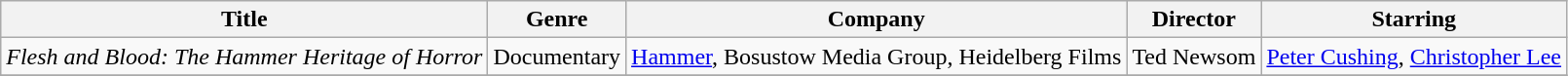<table class="wikitable unsortable">
<tr>
<th>Title</th>
<th>Genre</th>
<th>Company</th>
<th>Director</th>
<th>Starring</th>
</tr>
<tr>
<td><em>Flesh and Blood: The Hammer Heritage of Horror</em></td>
<td>Documentary</td>
<td><a href='#'>Hammer</a>, Bosustow Media Group, Heidelberg Films</td>
<td>Ted Newsom</td>
<td><a href='#'>Peter Cushing</a>, <a href='#'>Christopher Lee</a></td>
</tr>
<tr>
</tr>
</table>
